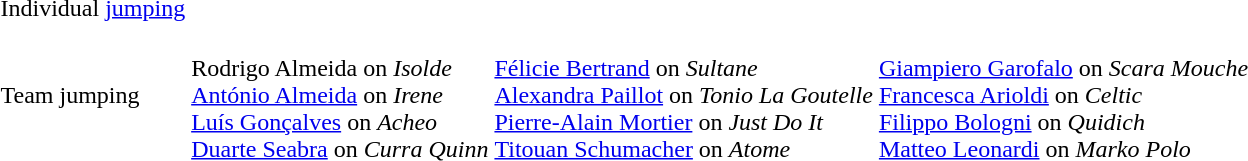<table>
<tr>
<td>Individual <a href='#'>jumping</a></td>
<td></td>
<td></td>
<td></td>
</tr>
<tr>
<td>Team jumping</td>
<td><br>Rodrigo Almeida on <em>Isolde</em><br><a href='#'>António Almeida</a> on <em>Irene</em><br><a href='#'>Luís Gonçalves</a> on <em>Acheo</em><br><a href='#'>Duarte Seabra</a> on <em>Curra Quinn</em></td>
<td><br><a href='#'>Félicie Bertrand</a> on <em>Sultane</em><br><a href='#'>Alexandra Paillot</a> on <em>Tonio La Goutelle</em><br><a href='#'>Pierre-Alain Mortier</a> on <em>Just Do It</em><br><a href='#'>Titouan Schumacher</a> on <em>Atome</em></td>
<td><br><a href='#'>Giampiero Garofalo</a> on <em>Scara Mouche</em><br><a href='#'>Francesca Arioldi</a> on <em>Celtic</em><br><a href='#'>Filippo Bologni</a> on <em>Quidich</em><br><a href='#'>Matteo Leonardi</a> on <em>Marko Polo</em></td>
</tr>
</table>
